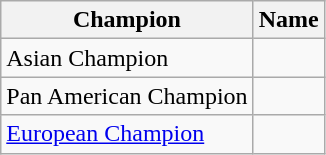<table class="wikitable">
<tr>
<th>Champion</th>
<th>Name</th>
</tr>
<tr>
<td>Asian Champion</td>
<td></td>
</tr>
<tr>
<td>Pan American Champion</td>
<td></td>
</tr>
<tr>
<td><a href='#'>European Champion</a></td>
<td></td>
</tr>
</table>
